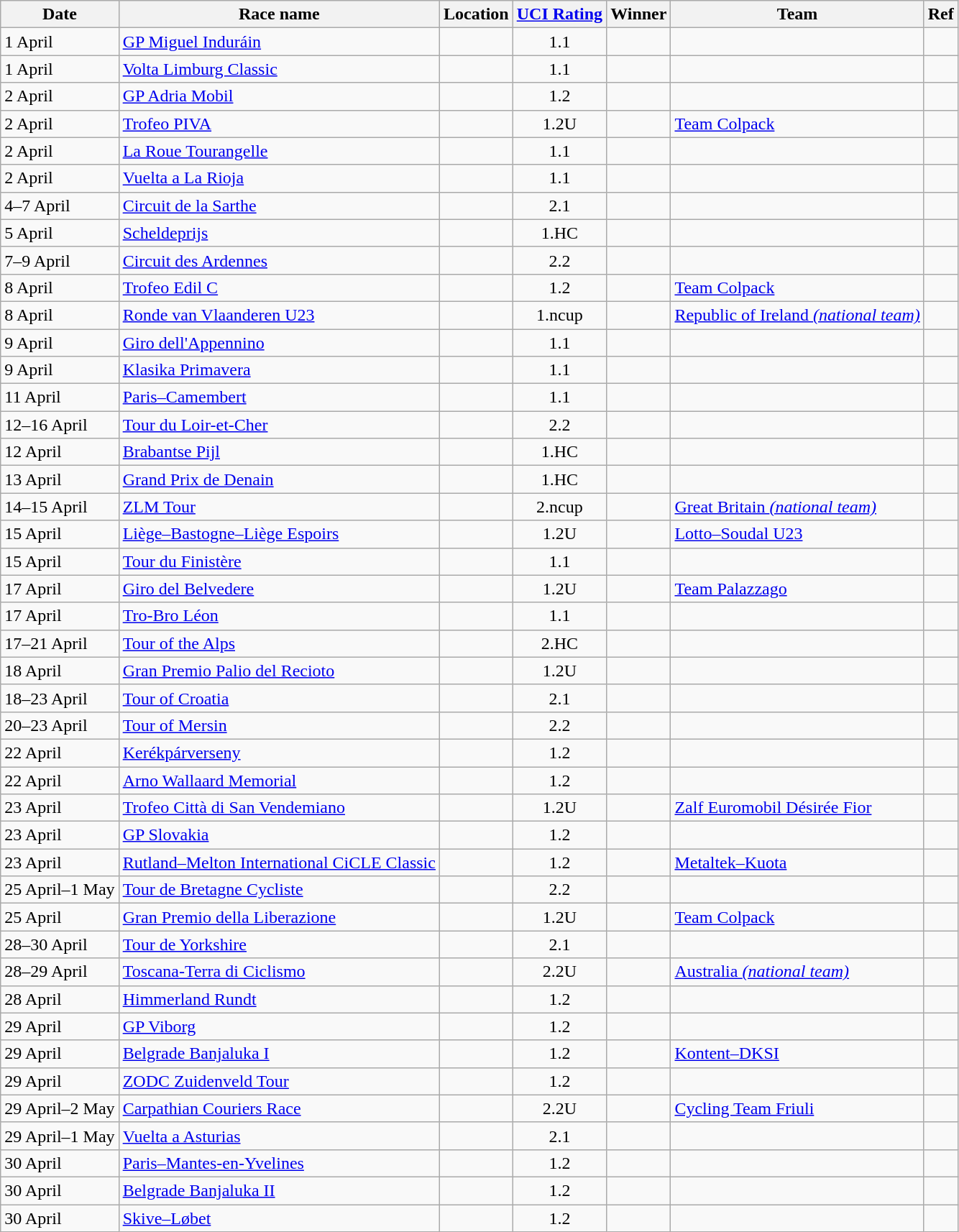<table class="wikitable sortable">
<tr>
<th>Date</th>
<th>Race name</th>
<th>Location</th>
<th><a href='#'>UCI Rating</a></th>
<th>Winner</th>
<th>Team</th>
<th>Ref</th>
</tr>
<tr>
<td>1 April</td>
<td><a href='#'>GP Miguel Induráin</a></td>
<td></td>
<td align=center>1.1</td>
<td></td>
<td></td>
<td align=center></td>
</tr>
<tr>
<td>1 April</td>
<td><a href='#'>Volta Limburg Classic</a></td>
<td></td>
<td align=center>1.1</td>
<td></td>
<td></td>
<td align=center></td>
</tr>
<tr>
<td>2 April</td>
<td><a href='#'>GP Adria Mobil</a></td>
<td></td>
<td align=center>1.2</td>
<td></td>
<td></td>
<td align=center></td>
</tr>
<tr>
<td>2 April</td>
<td><a href='#'>Trofeo PIVA</a></td>
<td></td>
<td align=center>1.2U</td>
<td></td>
<td><a href='#'>Team Colpack</a></td>
<td align=center></td>
</tr>
<tr>
<td>2 April</td>
<td><a href='#'>La Roue Tourangelle</a></td>
<td></td>
<td align=center>1.1</td>
<td></td>
<td></td>
<td align=center></td>
</tr>
<tr>
<td>2 April</td>
<td><a href='#'>Vuelta a La Rioja</a></td>
<td></td>
<td align=center>1.1</td>
<td></td>
<td></td>
<td align=center></td>
</tr>
<tr>
<td>4–7 April</td>
<td><a href='#'>Circuit de la Sarthe</a></td>
<td></td>
<td align=center>2.1</td>
<td></td>
<td></td>
<td align=center></td>
</tr>
<tr>
<td>5 April</td>
<td><a href='#'>Scheldeprijs</a></td>
<td></td>
<td align=center>1.HC</td>
<td></td>
<td></td>
<td align=center></td>
</tr>
<tr>
<td>7–9 April</td>
<td><a href='#'>Circuit des Ardennes</a></td>
<td></td>
<td align=center>2.2</td>
<td></td>
<td></td>
<td align=center></td>
</tr>
<tr>
<td>8 April</td>
<td><a href='#'>Trofeo Edil C</a></td>
<td></td>
<td align=center>1.2</td>
<td></td>
<td><a href='#'>Team Colpack</a></td>
<td align=center></td>
</tr>
<tr>
<td>8 April</td>
<td><a href='#'>Ronde van Vlaanderen U23</a></td>
<td></td>
<td align=center>1.ncup</td>
<td></td>
<td><a href='#'>Republic of Ireland <em>(national team)</em></a></td>
<td align=center></td>
</tr>
<tr>
<td>9 April</td>
<td><a href='#'>Giro dell'Appennino</a></td>
<td></td>
<td align=center>1.1</td>
<td></td>
<td></td>
<td align=center></td>
</tr>
<tr>
<td>9 April</td>
<td><a href='#'>Klasika Primavera</a></td>
<td></td>
<td align=center>1.1</td>
<td></td>
<td></td>
<td align=center></td>
</tr>
<tr>
<td>11 April</td>
<td><a href='#'>Paris–Camembert</a></td>
<td></td>
<td align=center>1.1</td>
<td></td>
<td></td>
<td align=center></td>
</tr>
<tr>
<td>12–16 April</td>
<td><a href='#'>Tour du Loir-et-Cher</a></td>
<td></td>
<td align=center>2.2</td>
<td></td>
<td></td>
<td align=center></td>
</tr>
<tr>
<td>12 April</td>
<td><a href='#'>Brabantse Pijl</a></td>
<td></td>
<td align=center>1.HC</td>
<td></td>
<td></td>
<td align=center></td>
</tr>
<tr>
<td>13 April</td>
<td><a href='#'>Grand Prix de Denain</a></td>
<td></td>
<td align=center>1.HC</td>
<td></td>
<td></td>
<td align=center></td>
</tr>
<tr>
<td>14–15 April</td>
<td><a href='#'>ZLM Tour</a></td>
<td></td>
<td align=center>2.ncup</td>
<td></td>
<td><a href='#'>Great Britain <em>(national team)</em></a></td>
<td align=center></td>
</tr>
<tr>
<td>15 April</td>
<td><a href='#'>Liège–Bastogne–Liège Espoirs</a></td>
<td></td>
<td align=center>1.2U</td>
<td></td>
<td><a href='#'>Lotto–Soudal U23</a></td>
<td align=center></td>
</tr>
<tr>
<td>15 April</td>
<td><a href='#'>Tour du Finistère</a></td>
<td></td>
<td align=center>1.1</td>
<td></td>
<td></td>
<td align=center></td>
</tr>
<tr>
<td>17 April</td>
<td><a href='#'>Giro del Belvedere</a></td>
<td></td>
<td align=center>1.2U</td>
<td></td>
<td><a href='#'>Team Palazzago</a></td>
<td align=center></td>
</tr>
<tr>
<td>17 April</td>
<td><a href='#'>Tro-Bro Léon</a></td>
<td></td>
<td align=center>1.1</td>
<td></td>
<td></td>
<td align=center></td>
</tr>
<tr>
<td>17–21 April</td>
<td><a href='#'>Tour of the Alps</a></td>
<td></td>
<td align=center>2.HC</td>
<td></td>
<td></td>
<td align=center></td>
</tr>
<tr>
<td>18 April</td>
<td><a href='#'>Gran Premio Palio del Recioto</a></td>
<td></td>
<td align=center>1.2U</td>
<td></td>
<td></td>
<td align=center></td>
</tr>
<tr>
<td>18–23 April</td>
<td><a href='#'>Tour of Croatia</a></td>
<td></td>
<td align=center>2.1</td>
<td></td>
<td></td>
<td align=center></td>
</tr>
<tr>
<td>20–23 April</td>
<td><a href='#'>Tour of Mersin</a></td>
<td></td>
<td align=center>2.2</td>
<td></td>
<td></td>
<td align=center></td>
</tr>
<tr>
<td>22 April</td>
<td><a href='#'>Kerékpárverseny</a></td>
<td></td>
<td align=center>1.2</td>
<td></td>
<td></td>
<td align=center></td>
</tr>
<tr>
<td>22 April</td>
<td><a href='#'>Arno Wallaard Memorial</a></td>
<td></td>
<td align=center>1.2</td>
<td></td>
<td></td>
<td align=center></td>
</tr>
<tr>
<td>23 April</td>
<td><a href='#'>Trofeo Città di San Vendemiano</a></td>
<td></td>
<td align=center>1.2U</td>
<td></td>
<td><a href='#'>Zalf Euromobil Désirée Fior</a></td>
<td align=center></td>
</tr>
<tr>
<td>23 April</td>
<td><a href='#'>GP Slovakia</a></td>
<td></td>
<td align=center>1.2</td>
<td></td>
<td></td>
<td align=center></td>
</tr>
<tr>
<td>23 April</td>
<td><a href='#'>Rutland–Melton International CiCLE Classic</a></td>
<td></td>
<td align=center>1.2</td>
<td></td>
<td><a href='#'>Metaltek–Kuota</a></td>
<td align=center></td>
</tr>
<tr>
<td>25 April–1 May</td>
<td><a href='#'>Tour de Bretagne Cycliste</a></td>
<td></td>
<td align=center>2.2</td>
<td></td>
<td></td>
<td align=center></td>
</tr>
<tr>
<td>25 April</td>
<td><a href='#'>Gran Premio della Liberazione</a></td>
<td></td>
<td align=center>1.2U</td>
<td></td>
<td><a href='#'>Team Colpack</a></td>
<td align=center></td>
</tr>
<tr>
<td>28–30 April</td>
<td><a href='#'>Tour de Yorkshire</a></td>
<td></td>
<td align=center>2.1</td>
<td></td>
<td></td>
<td align=center></td>
</tr>
<tr>
<td>28–29 April</td>
<td><a href='#'>Toscana-Terra di Ciclismo</a></td>
<td></td>
<td align=center>2.2U</td>
<td></td>
<td><a href='#'>Australia <em>(national team)</em></a></td>
<td align=center></td>
</tr>
<tr>
<td>28 April</td>
<td><a href='#'>Himmerland Rundt</a></td>
<td></td>
<td align=center>1.2</td>
<td></td>
<td></td>
<td align=center></td>
</tr>
<tr>
<td>29 April</td>
<td><a href='#'>GP Viborg</a></td>
<td></td>
<td align=center>1.2</td>
<td></td>
<td></td>
<td align=center></td>
</tr>
<tr>
<td>29 April</td>
<td><a href='#'>Belgrade Banjaluka I</a></td>
<td></td>
<td align=center>1.2</td>
<td></td>
<td><a href='#'>Kontent–DKSI</a></td>
<td align=center></td>
</tr>
<tr>
<td>29 April</td>
<td><a href='#'>ZODC Zuidenveld Tour</a></td>
<td></td>
<td align=center>1.2</td>
<td></td>
<td></td>
<td align=center></td>
</tr>
<tr>
<td>29 April–2 May</td>
<td><a href='#'>Carpathian Couriers Race</a></td>
<td></td>
<td align=center>2.2U</td>
<td></td>
<td><a href='#'>Cycling Team Friuli</a></td>
<td align=center></td>
</tr>
<tr>
<td>29 April–1 May</td>
<td><a href='#'>Vuelta a Asturias</a></td>
<td></td>
<td align=center>2.1</td>
<td></td>
<td></td>
<td align=center></td>
</tr>
<tr>
<td>30 April</td>
<td><a href='#'>Paris–Mantes-en-Yvelines</a></td>
<td></td>
<td align=center>1.2</td>
<td></td>
<td></td>
<td align=center></td>
</tr>
<tr>
<td>30 April</td>
<td><a href='#'>Belgrade Banjaluka II</a></td>
<td></td>
<td align=center>1.2</td>
<td></td>
<td></td>
<td align=center></td>
</tr>
<tr>
<td>30 April</td>
<td><a href='#'>Skive–Løbet</a></td>
<td></td>
<td align=center>1.2</td>
<td></td>
<td></td>
<td align=center></td>
</tr>
</table>
